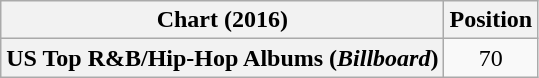<table class="wikitable plainrowheaders" style="text-align:center">
<tr>
<th scope="col">Chart (2016)</th>
<th scope="col">Position</th>
</tr>
<tr>
<th scope="row">US Top R&B/Hip-Hop Albums (<em>Billboard</em>)</th>
<td>70</td>
</tr>
</table>
